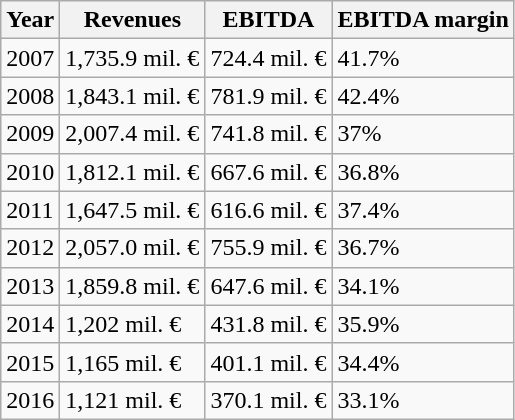<table class="wikitable">
<tr>
<th>Year</th>
<th>Revenues</th>
<th>EBITDA</th>
<th>EBITDA margin</th>
</tr>
<tr>
<td>2007</td>
<td>1,735.9 mil. €</td>
<td>724.4 mil. €</td>
<td>41.7%</td>
</tr>
<tr>
<td>2008</td>
<td>1,843.1 mil. €</td>
<td>781.9 mil. €</td>
<td>42.4%</td>
</tr>
<tr>
<td>2009</td>
<td>2,007.4 mil. €</td>
<td>741.8 mil. €</td>
<td>37%</td>
</tr>
<tr>
<td>2010</td>
<td>1,812.1 mil. €</td>
<td>667.6 mil. €</td>
<td>36.8%</td>
</tr>
<tr>
<td>2011</td>
<td>1,647.5 mil. €</td>
<td>616.6 mil. €</td>
<td>37.4%</td>
</tr>
<tr>
<td>2012</td>
<td>2,057.0 mil. €</td>
<td>755.9 mil. €</td>
<td>36.7%</td>
</tr>
<tr>
<td>2013</td>
<td>1,859.8 mil. €</td>
<td>647.6 mil. €</td>
<td>34.1%</td>
</tr>
<tr>
<td>2014</td>
<td>1,202 mil. €</td>
<td>431.8 mil. €</td>
<td>35.9%</td>
</tr>
<tr>
<td>2015</td>
<td>1,165 mil. €</td>
<td>401.1 mil. €</td>
<td>34.4%</td>
</tr>
<tr>
<td>2016</td>
<td>1,121 mil. €</td>
<td>370.1 mil. €</td>
<td>33.1%</td>
</tr>
</table>
